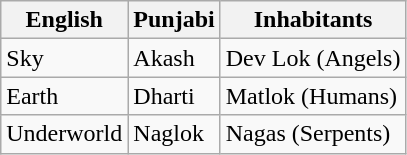<table class="wikitable">
<tr>
<th>English</th>
<th>Punjabi</th>
<th>Inhabitants</th>
</tr>
<tr>
<td>Sky</td>
<td>Akash</td>
<td>Dev Lok (Angels)</td>
</tr>
<tr>
<td>Earth</td>
<td>Dharti</td>
<td>Matlok (Humans)</td>
</tr>
<tr>
<td>Underworld</td>
<td>Naglok</td>
<td>Nagas (Serpents)</td>
</tr>
</table>
